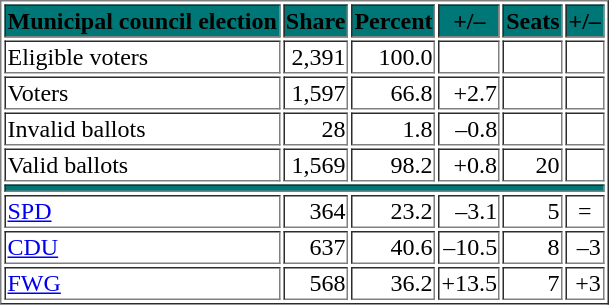<table border="1">
<tr style="background:#007777">
<th align="left">Municipal council election</th>
<th>Share</th>
<th>Percent</th>
<th>+/–</th>
<th>Seats</th>
<th>+/–</th>
</tr>
<tr>
<td class="bgcolor5">Eligible voters</td>
<td align="right">2,391</td>
<td align="right">100.0</td>
<td> </td>
<td> </td>
<td> </td>
</tr>
<tr>
<td class="bgcolor5">Voters</td>
<td align="right">1,597</td>
<td align="right">66.8</td>
<td align="right">+2.7</td>
<td> </td>
<td> </td>
</tr>
<tr>
<td class="bgcolor5">Invalid ballots</td>
<td align="right">28</td>
<td align="right">1.8</td>
<td align="right">–0.8</td>
<td> </td>
<td> </td>
</tr>
<tr>
<td class="bgcolor5">Valid ballots</td>
<td align="right">1,569</td>
<td align="right">98.2</td>
<td align="right">+0.8</td>
<td align="right">20</td>
<td> </td>
</tr>
<tr>
<td colspan="6" style="background:#007777" height="1px"></td>
</tr>
<tr>
<td class="bgcolor5"><a href='#'>SPD</a></td>
<td align="right">364</td>
<td align="right">23.2</td>
<td align="right">–3.1</td>
<td align="right">5</td>
<td align="center">=</td>
</tr>
<tr>
<td class="bgcolor5"><a href='#'>CDU</a></td>
<td align="right">637</td>
<td align="right">40.6</td>
<td align="right">–10.5</td>
<td align="right">8</td>
<td align="right">–3</td>
</tr>
<tr>
<td class="bgcolor5"><a href='#'>FWG</a></td>
<td align="right">568</td>
<td align="right">36.2</td>
<td align="right">+13.5</td>
<td align="right">7</td>
<td align="right">+3</td>
</tr>
</table>
